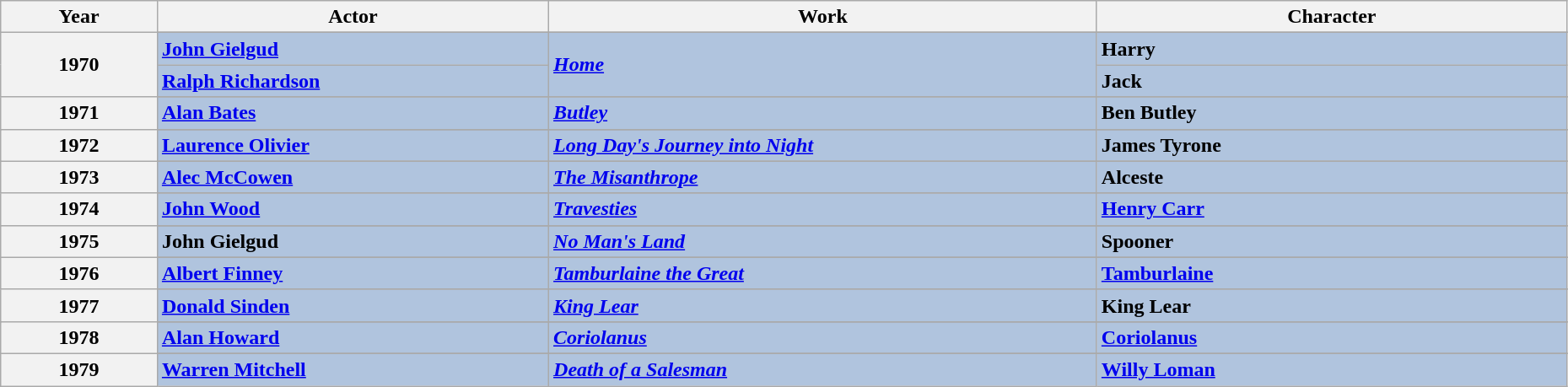<table class="wikitable" style="width:98%;">
<tr>
<th style="width:10%;">Year</th>
<th style="width:25%;">Actor</th>
<th style="width:35%;">Work</th>
<th style="width:30%;">Character</th>
</tr>
<tr>
<th rowspan="3" align="center">1970</th>
</tr>
<tr style="background:#B0C4DE">
<td><strong><a href='#'>John Gielgud</a></strong></td>
<td rowspan="2"><em><a href='#'><strong>Home</strong></a></em></td>
<td><strong>Harry</strong></td>
</tr>
<tr style="background:#B0C4DE">
<td><strong><a href='#'>Ralph Richardson</a></strong></td>
<td><strong>Jack</strong></td>
</tr>
<tr>
<th rowspan="2" align="center">1971</th>
</tr>
<tr style="background:#B0C4DE">
<td><strong><a href='#'>Alan Bates</a></strong></td>
<td><em><a href='#'><strong>Butley</strong></a></em></td>
<td><strong>Ben Butley</strong></td>
</tr>
<tr>
<th rowspan="2" align="center">1972</th>
</tr>
<tr style="background:#B0C4DE">
<td><strong><a href='#'>Laurence Olivier</a></strong></td>
<td><strong><em><a href='#'>Long Day's Journey into Night</a></em></strong></td>
<td><strong>James Tyrone</strong></td>
</tr>
<tr>
<th rowspan="2" align="center">1973</th>
</tr>
<tr style="background:#B0C4DE">
<td><strong><a href='#'>Alec McCowen</a></strong></td>
<td><strong><em><a href='#'>The Misanthrope</a></em></strong></td>
<td><strong>Alceste</strong></td>
</tr>
<tr>
<th rowspan="2" align="center">1974</th>
</tr>
<tr style="background:#B0C4DE">
<td><strong><a href='#'>John Wood</a></strong></td>
<td><strong><em><a href='#'>Travesties</a></em></strong></td>
<td><strong><a href='#'>Henry Carr</a></strong></td>
</tr>
<tr>
<th rowspan="2" align="center">1975</th>
</tr>
<tr style="background:#B0C4DE">
<td><strong>John Gielgud</strong></td>
<td><em><a href='#'><strong>No Man's Land</strong></a></em></td>
<td><strong>Spooner</strong></td>
</tr>
<tr>
<th rowspan="2" align="center">1976</th>
</tr>
<tr style="background:#B0C4DE">
<td><strong><a href='#'>Albert Finney</a></strong></td>
<td><em><a href='#'><strong>Tamburlaine the Great</strong></a></em></td>
<td><strong><a href='#'>Tamburlaine</a></strong></td>
</tr>
<tr>
<th rowspan="2" align="center">1977</th>
</tr>
<tr style="background:#B0C4DE">
<td><strong><a href='#'>Donald Sinden</a></strong></td>
<td><strong><em><a href='#'>King Lear</a></em></strong></td>
<td><strong>King Lear</strong></td>
</tr>
<tr>
<th rowspan="2" align="center">1978</th>
</tr>
<tr style="background:#B0C4DE">
<td><strong><a href='#'>Alan Howard</a></strong></td>
<td><strong><em><a href='#'>Coriolanus</a></em></strong></td>
<td><a href='#'><strong>Coriolanus</strong></a></td>
</tr>
<tr>
<th rowspan="2" align="center">1979</th>
</tr>
<tr style="background:#B0C4DE">
<td><strong><a href='#'>Warren Mitchell</a></strong></td>
<td><strong><em><a href='#'>Death of a Salesman</a></em></strong></td>
<td><strong><a href='#'>Willy Loman</a></strong></td>
</tr>
</table>
